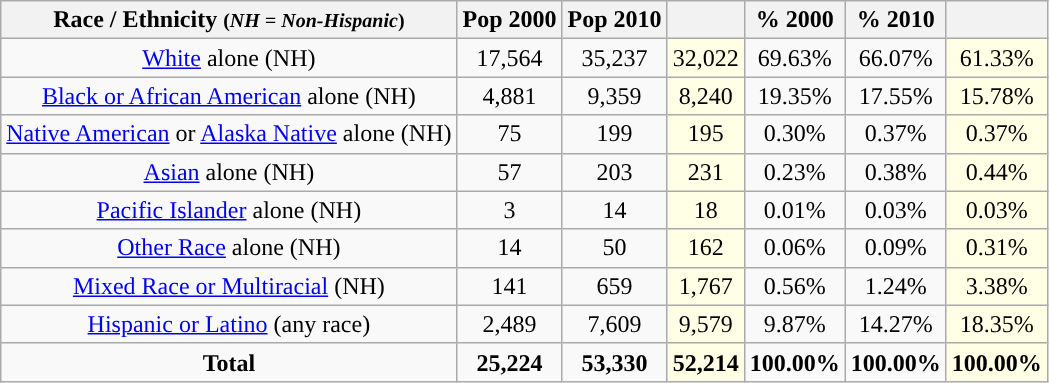<table class="wikitable" style="text-align:center;">
<tr>
<th>Race / Ethnicity <small>(<em>NH = Non-Hispanic</em>)</small></th>
<th>Pop 2000</th>
<th>Pop 2010</th>
<th></th>
<th>% 2000</th>
<th>% 2010</th>
<th></th>
</tr>
<tr>
<td><a href='#'>White</a> alone (NH)</td>
<td>17,564</td>
<td>35,237</td>
<td style='background: #ffffe6;'>32,022</td>
<td>69.63%</td>
<td>66.07%</td>
<td style='background: #ffffe6;'>61.33%</td>
</tr>
<tr>
<td><a href='#'>Black or African American</a> alone (NH)</td>
<td>4,881</td>
<td>9,359</td>
<td style='background: #ffffe6;'>8,240</td>
<td>19.35%</td>
<td>17.55%</td>
<td style='background: #ffffe6;'>15.78%</td>
</tr>
<tr>
<td><a href='#'>Native American</a> or <a href='#'>Alaska Native</a> alone (NH)</td>
<td>75</td>
<td>199</td>
<td style='background: #ffffe6;'>195</td>
<td>0.30%</td>
<td>0.37%</td>
<td style='background: #ffffe6;'>0.37%</td>
</tr>
<tr>
<td><a href='#'>Asian</a> alone (NH)</td>
<td>57</td>
<td>203</td>
<td style='background: #ffffe6;'>231</td>
<td>0.23%</td>
<td>0.38%</td>
<td style='background: #ffffe6;'>0.44%</td>
</tr>
<tr>
<td><a href='#'>Pacific Islander</a> alone (NH)</td>
<td>3</td>
<td>14</td>
<td style='background: #ffffe6;'>18</td>
<td>0.01%</td>
<td>0.03%</td>
<td style='background: #ffffe6;'>0.03%</td>
</tr>
<tr>
<td><a href='#'>Other Race</a> alone (NH)</td>
<td>14</td>
<td>50</td>
<td style='background: #ffffe6;'>162</td>
<td>0.06%</td>
<td>0.09%</td>
<td style='background: #ffffe6;'>0.31%</td>
</tr>
<tr>
<td><a href='#'>Mixed Race or Multiracial</a> (NH)</td>
<td>141</td>
<td>659</td>
<td style='background: #ffffe6;'>1,767</td>
<td>0.56%</td>
<td>1.24%</td>
<td style='background: #ffffe6;'>3.38%</td>
</tr>
<tr>
<td><a href='#'>Hispanic or Latino</a> (any race)</td>
<td>2,489</td>
<td>7,609</td>
<td style='background: #ffffe6;'>9,579</td>
<td>9.87%</td>
<td>14.27%</td>
<td style='background: #ffffe6;'>18.35%</td>
</tr>
<tr>
<td><strong>Total</strong></td>
<td><strong>25,224</strong></td>
<td><strong>53,330</strong></td>
<td style='background: #ffffe6;'><strong>52,214</strong></td>
<td><strong>100.00%</strong></td>
<td><strong>100.00%</strong></td>
<td style='background: #ffffe6;'><strong>100.00%</strong></td>
</tr>
</table>
